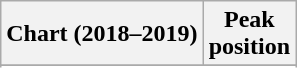<table class="wikitable sortable plainrowheaders" style="text-align:center">
<tr>
<th scope="col">Chart (2018–2019)</th>
<th scope="col">Peak<br>position</th>
</tr>
<tr>
</tr>
<tr>
</tr>
<tr>
</tr>
</table>
